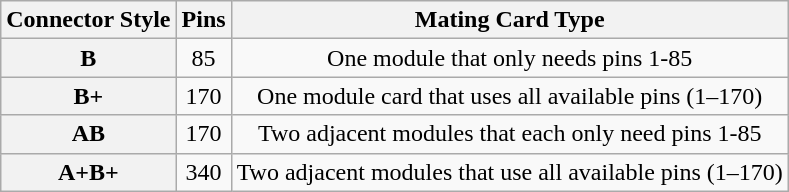<table class="wikitable" style="text-align:center">
<tr>
<th>Connector Style</th>
<th>Pins</th>
<th>Mating Card Type</th>
</tr>
<tr>
<th>B</th>
<td>85</td>
<td>One module that only needs pins 1-85</td>
</tr>
<tr>
<th>B+</th>
<td>170</td>
<td>One module card that uses all available pins (1–170)</td>
</tr>
<tr>
<th>AB</th>
<td>170</td>
<td>Two adjacent modules that each only need pins 1-85</td>
</tr>
<tr>
<th>A+B+</th>
<td>340</td>
<td>Two adjacent modules that use all available pins (1–170)</td>
</tr>
</table>
